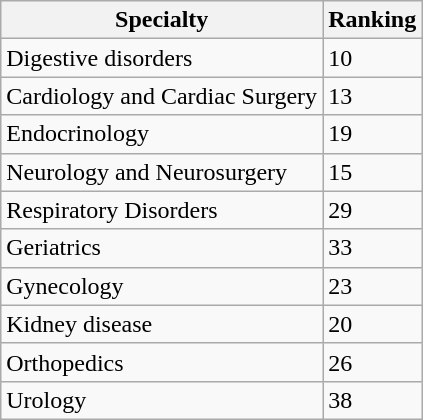<table class="wikitable">
<tr>
<th>Specialty</th>
<th>Ranking</th>
</tr>
<tr>
<td>Digestive disorders</td>
<td>10</td>
</tr>
<tr>
<td>Cardiology and Cardiac Surgery</td>
<td>13</td>
</tr>
<tr>
<td>Endocrinology</td>
<td>19</td>
</tr>
<tr>
<td>Neurology and Neurosurgery</td>
<td>15</td>
</tr>
<tr>
<td>Respiratory Disorders</td>
<td>29</td>
</tr>
<tr>
<td>Geriatrics</td>
<td>33</td>
</tr>
<tr>
<td>Gynecology</td>
<td>23</td>
</tr>
<tr>
<td>Kidney disease</td>
<td>20</td>
</tr>
<tr>
<td>Orthopedics</td>
<td>26</td>
</tr>
<tr>
<td>Urology</td>
<td>38</td>
</tr>
</table>
